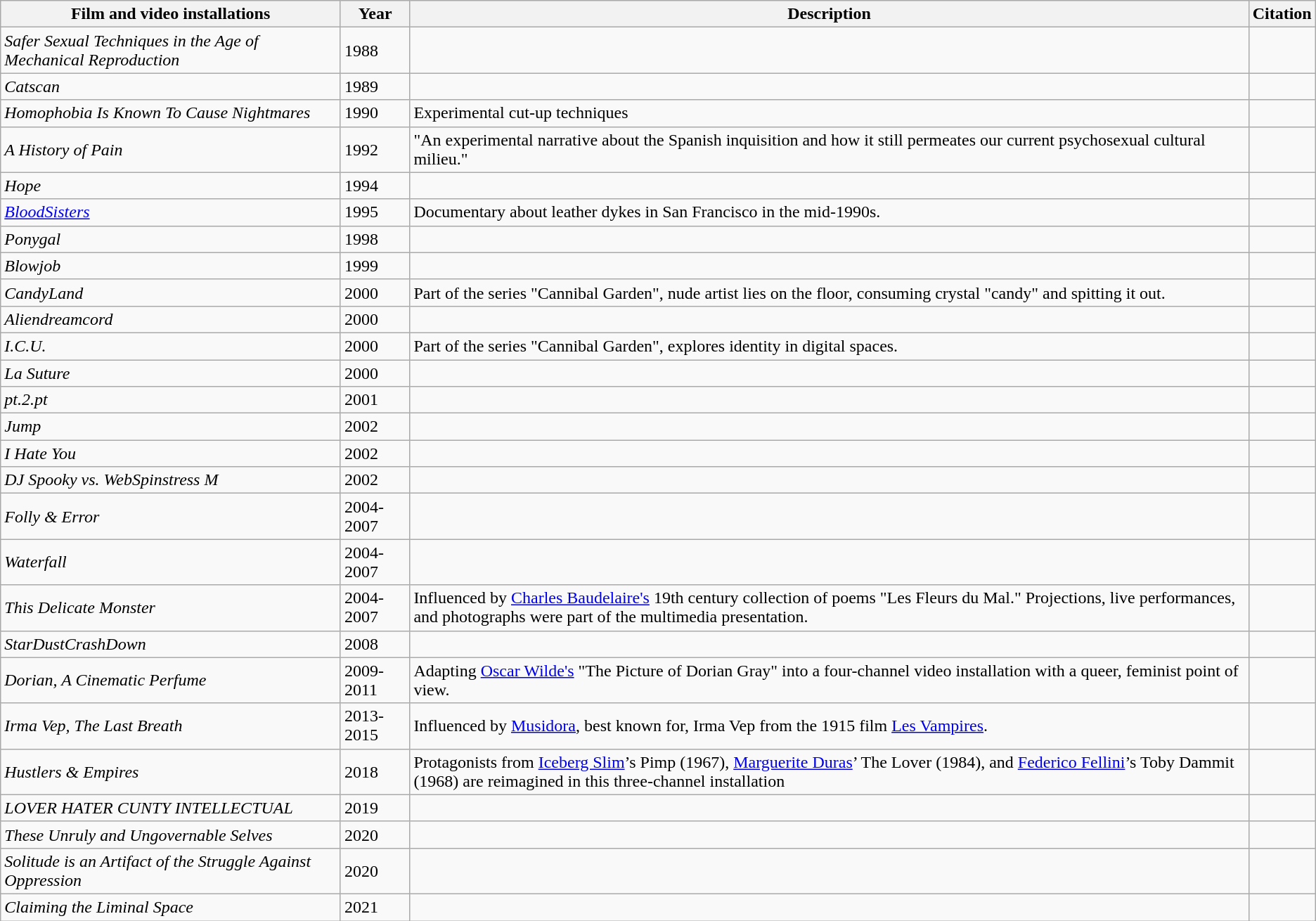<table class="wikitable">
<tr>
<th>Film and video installations</th>
<th>Year</th>
<th>Description</th>
<th>Citation</th>
</tr>
<tr>
<td><em>Safer Sexual Techniques in the Age of Mechanical Reproduction</em></td>
<td>1988</td>
<td></td>
<td></td>
</tr>
<tr>
<td><em>Catscan</em></td>
<td>1989</td>
<td></td>
<td></td>
</tr>
<tr>
<td><em>Homophobia Is Known To Cause Nightmares</em></td>
<td>1990</td>
<td>Experimental cut-up techniques</td>
<td></td>
</tr>
<tr>
<td><em>A History of Pain</em></td>
<td>1992</td>
<td>"An experimental narrative about the Spanish inquisition and how it still permeates our current psychosexual cultural milieu."</td>
<td></td>
</tr>
<tr>
<td><em>Hope</em></td>
<td>1994</td>
<td></td>
<td></td>
</tr>
<tr>
<td><em><a href='#'>BloodSisters</a></em></td>
<td>1995</td>
<td>Documentary about leather dykes in San Francisco in the mid-1990s.</td>
<td></td>
</tr>
<tr>
<td><em>Ponygal</em></td>
<td>1998</td>
<td></td>
<td></td>
</tr>
<tr>
<td><em>Blowjob</em></td>
<td>1999</td>
<td></td>
<td></td>
</tr>
<tr>
<td><em>CandyLand</em></td>
<td>2000</td>
<td>Part of the series "Cannibal Garden", nude artist lies on the floor, consuming crystal "candy" and spitting it out.</td>
<td></td>
</tr>
<tr>
<td><em>Aliendreamcord</em></td>
<td>2000</td>
<td></td>
<td></td>
</tr>
<tr>
<td><em>I.C.U.</em></td>
<td>2000</td>
<td>Part of the series "Cannibal Garden", explores identity in digital spaces.</td>
<td></td>
</tr>
<tr>
<td><em>La Suture</em></td>
<td>2000</td>
<td></td>
<td></td>
</tr>
<tr>
<td><em>pt.2.pt</em></td>
<td>2001</td>
<td></td>
<td></td>
</tr>
<tr>
<td><em>Jump</em></td>
<td>2002</td>
<td></td>
<td></td>
</tr>
<tr>
<td><em>I Hate You</em></td>
<td>2002</td>
<td></td>
<td></td>
</tr>
<tr>
<td><em>DJ Spooky vs. WebSpinstress M</em></td>
<td>2002</td>
<td></td>
<td></td>
</tr>
<tr>
<td><em>Folly & Error</em></td>
<td>2004-2007</td>
<td></td>
<td></td>
</tr>
<tr>
<td><em>Waterfall</em></td>
<td>2004-2007</td>
<td></td>
<td></td>
</tr>
<tr>
<td><em>This Delicate Monster</em></td>
<td>2004-2007</td>
<td>Influenced by <a href='#'>Charles Baudelaire's</a> 19th century collection of poems "Les Fleurs du Mal." Projections, live performances, and photographs were part of the multimedia presentation.</td>
<td></td>
</tr>
<tr>
<td><em>StarDustCrashDown</em></td>
<td>2008</td>
<td></td>
<td></td>
</tr>
<tr>
<td><em>Dorian, A Cinematic Perfume</em></td>
<td>2009-2011</td>
<td>Adapting <a href='#'>Oscar Wilde's</a> "The Picture of Dorian Gray" into a four-channel video installation with a queer, feminist point of view.</td>
<td></td>
</tr>
<tr>
<td><em>Irma Vep, The Last Breath</em></td>
<td>2013-2015</td>
<td>Influenced by <a href='#'>Musidora</a>, best known for, Irma Vep from the 1915 film <a href='#'>Les Vampires</a>.</td>
<td></td>
</tr>
<tr>
<td><em>Hustlers & Empires</em></td>
<td>2018</td>
<td>Protagonists from <a href='#'>Iceberg Slim</a>’s Pimp (1967), <a href='#'>Marguerite Duras</a>’ The Lover (1984), and <a href='#'>Federico Fellini</a>’s Toby Dammit (1968) are reimagined in this three-channel installation</td>
<td></td>
</tr>
<tr>
<td><em>LOVER HATER CUNTY INTELLECTUAL</em></td>
<td>2019</td>
<td></td>
<td></td>
</tr>
<tr>
<td><em>These Unruly and Ungovernable Selves</em></td>
<td>2020</td>
<td></td>
<td></td>
</tr>
<tr>
<td><em>Solitude is an Artifact of the Struggle Against Oppression</em></td>
<td>2020</td>
<td></td>
<td></td>
</tr>
<tr>
<td><em>Claiming the Liminal Space</em></td>
<td>2021</td>
<td></td>
<td></td>
</tr>
</table>
